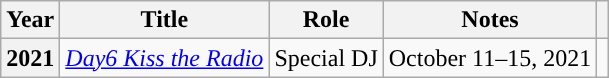<table class="wikitable plainrowheaders">
<tr>
<th scope="col">Year</th>
<th scope="col">Title</th>
<th scope="col">Role</th>
<th scope="col">Notes</th>
<th scope="col"></th>
</tr>
<tr>
<th scope="row">2021</th>
<td><em><a href='#'>Day6 Kiss the Radio</a></em></td>
<td>Special DJ</td>
<td>October 11–15, 2021</td>
<td style="text-align:center"></td>
</tr>
</table>
